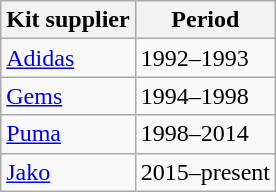<table class="wikitable" style="text-align: left">
<tr>
<th>Kit supplier</th>
<th>Period</th>
</tr>
<tr>
<td> <a href='#'>Adidas</a></td>
<td>1992–1993</td>
</tr>
<tr>
<td> <a href='#'>Gems</a></td>
<td>1994–1998</td>
</tr>
<tr>
<td> <a href='#'>Puma</a></td>
<td>1998–2014</td>
</tr>
<tr>
<td> <a href='#'>Jako</a></td>
<td>2015–present</td>
</tr>
</table>
